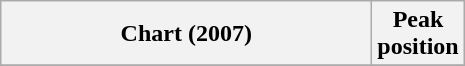<table class="wikitable plainrowheaders">
<tr>
<th scope="col" style="width:15em;">Chart (2007)</th>
<th scope="col">Peak<br>position</th>
</tr>
<tr>
</tr>
</table>
